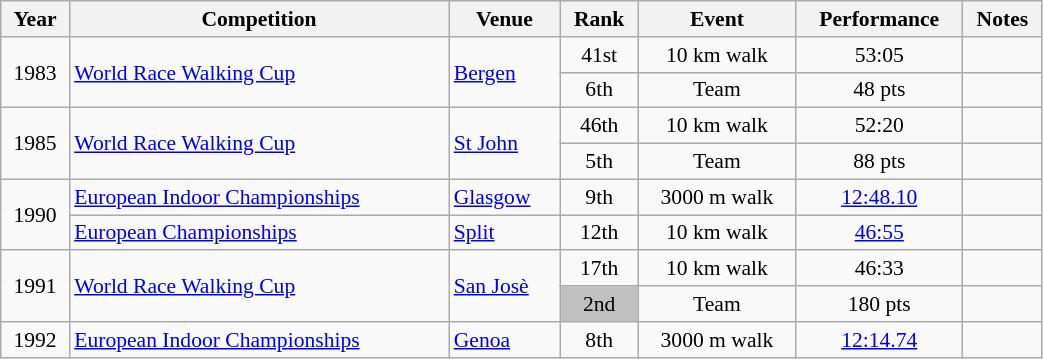<table class="wikitable" width=55% style="font-size:90%; text-align:center;">
<tr>
<th>Year</th>
<th>Competition</th>
<th>Venue</th>
<th>Rank</th>
<th>Event</th>
<th>Performance</th>
<th>Notes</th>
</tr>
<tr>
<td rowspan=2>1983</td>
<td align=left rowspan=2><a href='#'>World Race Walking Cup</a></td>
<td align=left rowspan=2> <a href='#'>Bergen</a></td>
<td>41st</td>
<td>10 km walk</td>
<td>53:05</td>
<td></td>
</tr>
<tr>
<td>6th</td>
<td>Team</td>
<td>48 pts</td>
<td></td>
</tr>
<tr>
<td rowspan=2>1985</td>
<td align=left rowspan=2><a href='#'>World Race Walking Cup</a></td>
<td align=left rowspan=2> <a href='#'>St John</a></td>
<td>46th</td>
<td>10 km walk</td>
<td>52:20</td>
<td></td>
</tr>
<tr>
<td>5th</td>
<td>Team</td>
<td>88 pts</td>
<td></td>
</tr>
<tr>
<td rowspan=2>1990</td>
<td align=left rowspan=1><a href='#'>European Indoor Championships</a></td>
<td align=left rowspan=1> <a href='#'>Glasgow</a></td>
<td>9th</td>
<td>3000 m walk</td>
<td><a href='#'>12:48.10</a></td>
<td></td>
</tr>
<tr>
<td align=left rowspan=1><a href='#'>European Championships</a></td>
<td align=left rowspan=1> <a href='#'>Split</a></td>
<td>12th</td>
<td>10 km walk</td>
<td><a href='#'>46:55</a></td>
<td></td>
</tr>
<tr>
<td rowspan=2>1991</td>
<td align=left rowspan=2><a href='#'>World Race Walking Cup</a></td>
<td align=left rowspan=2> <a href='#'>San Josè</a></td>
<td>17th</td>
<td>10 km walk</td>
<td>46:33</td>
<td></td>
</tr>
<tr>
<td bgcolor=silver>2nd</td>
<td>Team</td>
<td>180 pts</td>
<td></td>
</tr>
<tr>
<td rowspan=1>1992</td>
<td align=left rowspan=1><a href='#'>European Indoor Championships</a></td>
<td align=left rowspan=1> <a href='#'>Genoa</a></td>
<td>8th</td>
<td>3000 m walk</td>
<td><a href='#'>12:14.74</a></td>
<td></td>
</tr>
</table>
